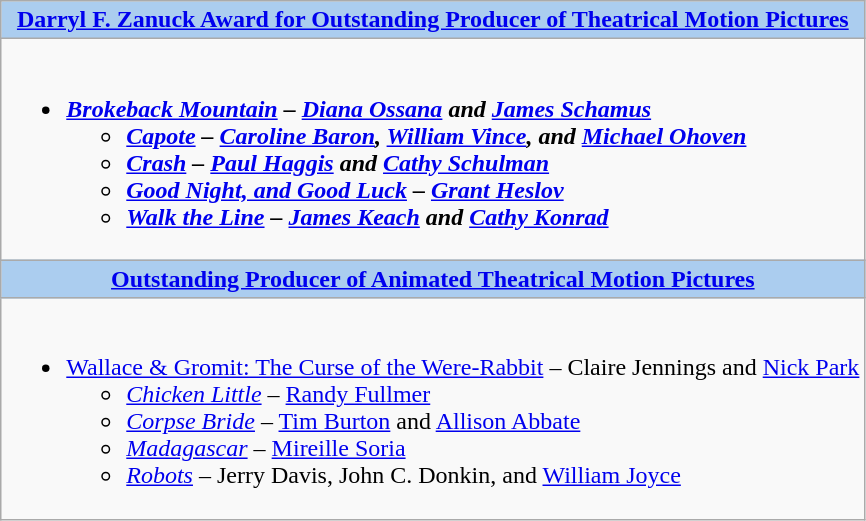<table class=wikitable style="width="100%">
<tr>
<th colspan="2" style="background:#abcdef;"><a href='#'>Darryl F. Zanuck Award for Outstanding Producer of Theatrical Motion Pictures</a></th>
</tr>
<tr>
<td colspan="2" style="vertical-align:top;"><br><ul><li><strong><em><a href='#'>Brokeback Mountain</a><em> – <a href='#'>Diana Ossana</a> and <a href='#'>James Schamus</a><strong><ul><li></em><a href='#'>Capote</a><em> – <a href='#'>Caroline Baron</a>, <a href='#'>William Vince</a>, and <a href='#'>Michael Ohoven</a></li><li></em><a href='#'>Crash</a><em> – <a href='#'>Paul Haggis</a> and <a href='#'>Cathy Schulman</a></li><li></em><a href='#'>Good Night, and Good Luck</a><em> – <a href='#'>Grant Heslov</a></li><li></em><a href='#'>Walk the Line</a><em> – <a href='#'>James Keach</a> and <a href='#'>Cathy Konrad</a></li></ul></li></ul></td>
</tr>
<tr>
<th colspan="2" style="background:#abcdef;"><a href='#'>Outstanding Producer of Animated Theatrical Motion Pictures</a></th>
</tr>
<tr>
<td colspan="2" style="vertical-align:top;"><br><ul><li></em></strong><a href='#'>Wallace & Gromit: The Curse of the Were-Rabbit</a></em> – Claire Jennings and <a href='#'>Nick Park</a></strong><ul><li><em><a href='#'>Chicken Little</a></em> – <a href='#'>Randy Fullmer</a></li><li><em><a href='#'>Corpse Bride</a></em> – <a href='#'>Tim Burton</a> and <a href='#'>Allison Abbate</a></li><li><em><a href='#'>Madagascar</a></em> – <a href='#'>Mireille Soria</a></li><li><em><a href='#'>Robots</a></em> – Jerry Davis, John C. Donkin, and <a href='#'>William Joyce</a></li></ul></li></ul></td>
</tr>
</table>
